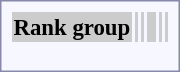<table style="border:1px solid #8888aa; background-color:#f7f8ff; padding:5px; font-size:95%; margin: 0px 12px 12px 0px; text-align:center;">
<tr bgcolor="#CCCCCC">
<th>Rank group</th>
<th></th>
<th></th>
<th colspan=2></th>
<th></th>
<th></th>
</tr>
<tr>
<td rowspan=3><strong></strong></td>
<td></td>
<td></td>
<td></td>
<td></td>
<td></td>
<td></td>
</tr>
<tr>
<td colspan=3></td>
<td colspan=3></td>
</tr>
<tr>
<td></td>
<td></td>
<td></td>
<td></td>
<td></td>
<td></td>
</tr>
</table>
